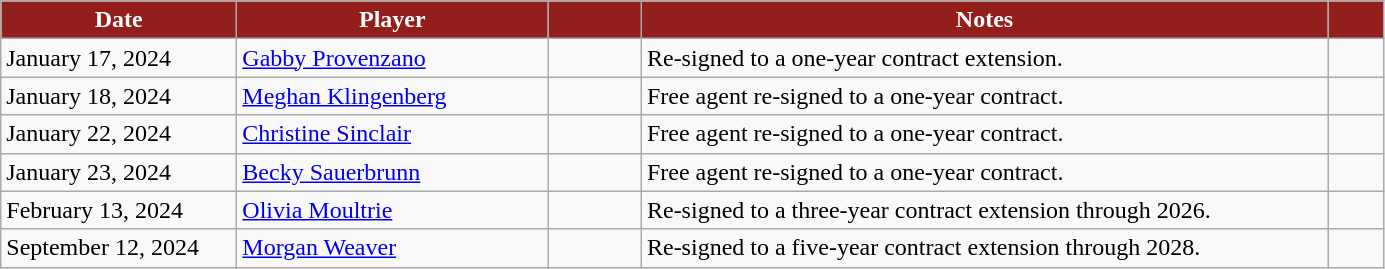<table class="wikitable sortable" style="text-align:left;">
<tr>
<th style="background:#921f1c; color:#fff; width:150px;" data-sort-type="date">Date</th>
<th style="background:#921f1c; color:#fff; width:200px;">Player</th>
<th style="background:#921f1c; color:#fff; width:55px;"></th>
<th style="background:#921f1c; color:#fff; width:450px;">Notes</th>
<th style="background:#921f1c; color:#fff; width:30px;"></th>
</tr>
<tr>
<td>January 17, 2024</td>
<td> <a href='#'>Gabby Provenzano</a></td>
<td align="center"></td>
<td>Re-signed to a one-year contract extension.</td>
<td></td>
</tr>
<tr>
<td>January 18, 2024</td>
<td> <a href='#'>Meghan Klingenberg</a></td>
<td></td>
<td>Free agent re-signed to a one-year contract.</td>
<td></td>
</tr>
<tr>
<td>January 22, 2024</td>
<td> <a href='#'>Christine Sinclair</a></td>
<td></td>
<td>Free agent re-signed to a one-year contract.</td>
<td></td>
</tr>
<tr>
<td>January 23, 2024</td>
<td> <a href='#'>Becky Sauerbrunn</a></td>
<td></td>
<td>Free agent re-signed to a one-year contract.</td>
<td></td>
</tr>
<tr>
<td>February 13, 2024</td>
<td> <a href='#'>Olivia Moultrie</a></td>
<td></td>
<td>Re-signed to a three-year contract extension through 2026.</td>
<td></td>
</tr>
<tr>
<td>September 12, 2024</td>
<td> <a href='#'>Morgan Weaver</a></td>
<td></td>
<td>Re-signed to a five-year contract extension through 2028.</td>
<td></td>
</tr>
</table>
